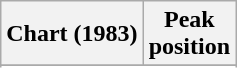<table class="wikitable sortable plainrowheaders" style="text-align:center">
<tr>
<th scope="col">Chart (1983)</th>
<th scope="col">Peak<br> position</th>
</tr>
<tr>
</tr>
<tr>
</tr>
</table>
